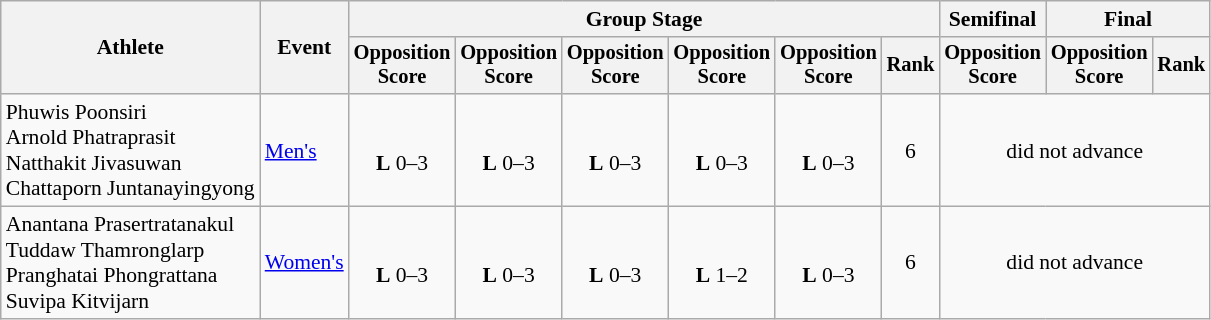<table class=wikitable style=font-size:90%;text-align:center>
<tr>
<th rowspan="2">Athlete</th>
<th rowspan="2">Event</th>
<th colspan="6">Group Stage</th>
<th>Semifinal</th>
<th colspan="2">Final</th>
</tr>
<tr style="font-size:95%">
<th>Opposition<br>Score</th>
<th>Opposition<br>Score</th>
<th>Opposition<br>Score</th>
<th>Opposition<br>Score</th>
<th>Opposition<br>Score</th>
<th>Rank</th>
<th>Opposition<br>Score</th>
<th>Opposition<br>Score</th>
<th>Rank</th>
</tr>
<tr>
<td align=left>Phuwis Poonsiri<br>Arnold Phatraprasit<br>Natthakit Jivasuwan<br>Chattaporn Juntanayingyong</td>
<td align=left><a href='#'>Men's</a></td>
<td><br><strong>L</strong> 0–3</td>
<td><br><strong>L</strong> 0–3</td>
<td><br><strong>L</strong> 0–3</td>
<td><br><strong>L</strong> 0–3</td>
<td><br><strong>L</strong> 0–3</td>
<td>6</td>
<td colspan=3>did not advance</td>
</tr>
<tr>
<td align=left>Anantana Prasertratanakul<br>Tuddaw Thamronglarp<br>Pranghatai Phongrattana<br>Suvipa Kitvijarn</td>
<td align=left><a href='#'>Women's</a></td>
<td><br><strong>L</strong> 0–3</td>
<td><br><strong>L</strong> 0–3</td>
<td><br><strong>L</strong> 0–3</td>
<td><br><strong>L</strong> 1–2</td>
<td><br><strong>L</strong> 0–3</td>
<td>6</td>
<td colspan=3>did not advance</td>
</tr>
</table>
